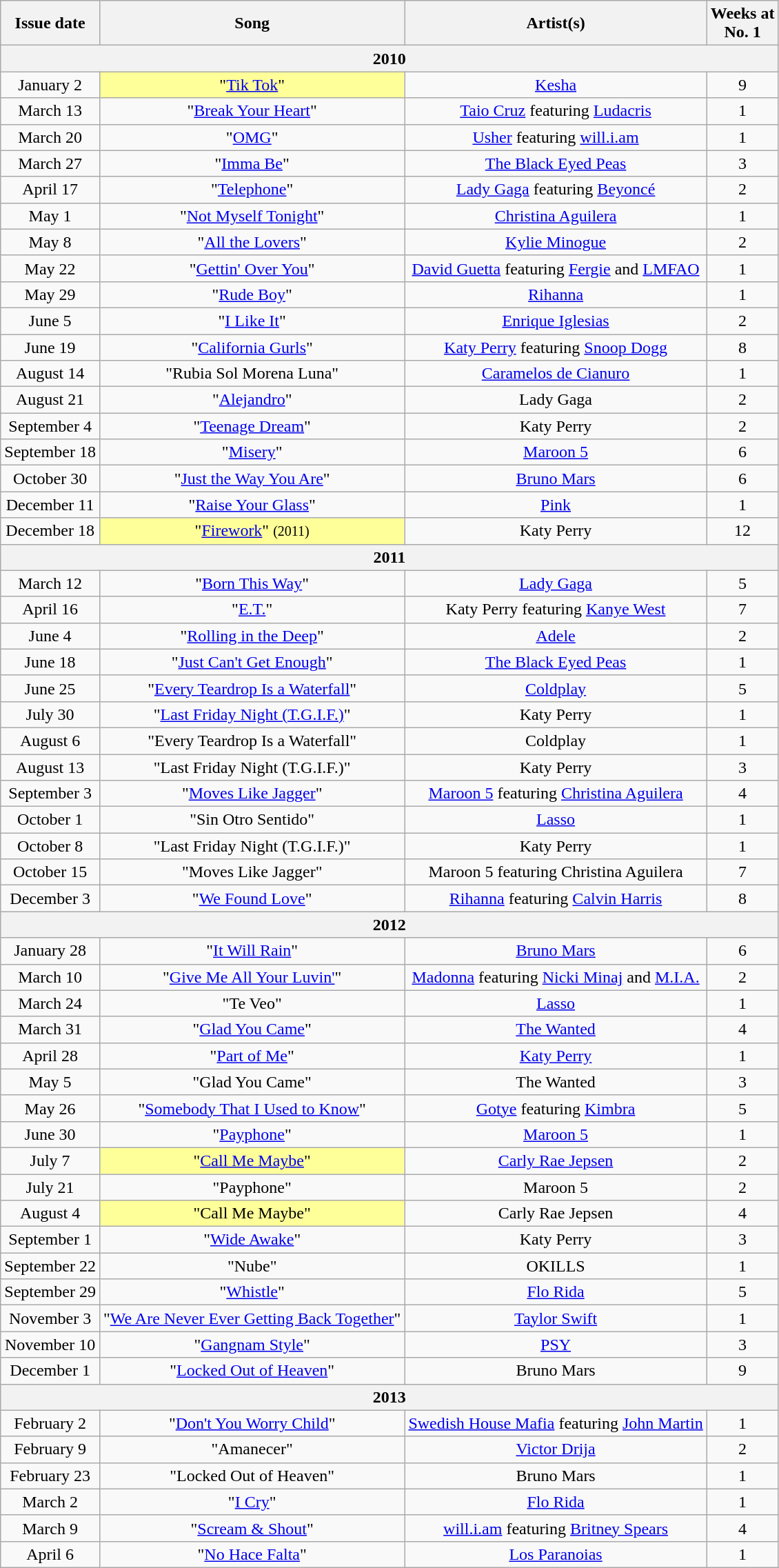<table class="wikitable" style="text-align: center">
<tr>
<th>Issue date</th>
<th>Song</th>
<th>Artist(s)</th>
<th>Weeks at<br>No. 1</th>
</tr>
<tr>
<th colspan="4">2010</th>
</tr>
<tr>
<td>January 2</td>
<td style="background:#FFFF99;">"<a href='#'>Tik Tok</a>"</td>
<td><a href='#'>Kesha</a></td>
<td>9</td>
</tr>
<tr>
<td>March 13</td>
<td>"<a href='#'>Break Your Heart</a>"</td>
<td><a href='#'>Taio Cruz</a> featuring <a href='#'>Ludacris</a></td>
<td>1</td>
</tr>
<tr>
<td>March 20</td>
<td>"<a href='#'>OMG</a>"</td>
<td><a href='#'>Usher</a> featuring <a href='#'>will.i.am</a></td>
<td>1</td>
</tr>
<tr>
<td>March 27</td>
<td>"<a href='#'>Imma Be</a>"</td>
<td><a href='#'>The Black Eyed Peas</a></td>
<td>3</td>
</tr>
<tr>
<td>April 17</td>
<td>"<a href='#'>Telephone</a>"</td>
<td><a href='#'>Lady Gaga</a> featuring <a href='#'>Beyoncé</a></td>
<td>2</td>
</tr>
<tr>
<td>May 1</td>
<td>"<a href='#'>Not Myself Tonight</a>"</td>
<td><a href='#'>Christina Aguilera</a></td>
<td>1</td>
</tr>
<tr>
<td>May 8</td>
<td>"<a href='#'>All the Lovers</a>"</td>
<td><a href='#'>Kylie Minogue</a></td>
<td>2</td>
</tr>
<tr>
<td>May 22</td>
<td>"<a href='#'>Gettin' Over You</a>"</td>
<td><a href='#'>David Guetta</a> featuring <a href='#'>Fergie</a> and <a href='#'>LMFAO</a></td>
<td>1</td>
</tr>
<tr>
<td>May 29</td>
<td>"<a href='#'>Rude Boy</a>"</td>
<td><a href='#'>Rihanna</a></td>
<td>1</td>
</tr>
<tr>
<td>June 5</td>
<td>"<a href='#'>I Like It</a>"</td>
<td><a href='#'>Enrique Iglesias</a></td>
<td>2</td>
</tr>
<tr>
<td>June 19</td>
<td>"<a href='#'>California Gurls</a>"</td>
<td><a href='#'>Katy Perry</a> featuring <a href='#'>Snoop Dogg</a></td>
<td>8</td>
</tr>
<tr>
<td>August 14</td>
<td>"Rubia Sol Morena Luna"</td>
<td><a href='#'>Caramelos de Cianuro</a></td>
<td>1</td>
</tr>
<tr>
<td>August 21</td>
<td>"<a href='#'>Alejandro</a>"</td>
<td>Lady Gaga</td>
<td>2</td>
</tr>
<tr>
<td>September 4</td>
<td>"<a href='#'>Teenage Dream</a>"</td>
<td>Katy Perry</td>
<td>2</td>
</tr>
<tr>
<td>September 18</td>
<td>"<a href='#'>Misery</a>"</td>
<td><a href='#'>Maroon 5</a></td>
<td>6</td>
</tr>
<tr>
<td>October 30</td>
<td>"<a href='#'>Just the Way You Are</a>"</td>
<td><a href='#'>Bruno Mars</a></td>
<td>6</td>
</tr>
<tr>
<td>December 11</td>
<td>"<a href='#'>Raise Your Glass</a>"</td>
<td><a href='#'>Pink</a></td>
<td>1</td>
</tr>
<tr>
<td>December 18</td>
<td style="background:#FFFF99;">"<a href='#'>Firework</a>" <small>(2011)</small></td>
<td>Katy Perry</td>
<td>12</td>
</tr>
<tr>
<th colspan="4">2011</th>
</tr>
<tr>
<td>March 12</td>
<td>"<a href='#'>Born This Way</a>"</td>
<td><a href='#'>Lady Gaga</a></td>
<td>5</td>
</tr>
<tr>
<td>April 16</td>
<td>"<a href='#'>E.T.</a>"</td>
<td>Katy Perry featuring <a href='#'>Kanye West</a></td>
<td>7</td>
</tr>
<tr>
<td>June 4</td>
<td>"<a href='#'>Rolling in the Deep</a>"</td>
<td><a href='#'>Adele</a></td>
<td>2</td>
</tr>
<tr>
<td>June 18</td>
<td>"<a href='#'>Just Can't Get Enough</a>"</td>
<td><a href='#'>The Black Eyed Peas</a></td>
<td>1</td>
</tr>
<tr>
<td>June 25</td>
<td>"<a href='#'>Every Teardrop Is a Waterfall</a>"</td>
<td><a href='#'>Coldplay</a></td>
<td>5</td>
</tr>
<tr>
<td>July 30</td>
<td>"<a href='#'>Last Friday Night (T.G.I.F.)</a>"</td>
<td>Katy Perry</td>
<td>1</td>
</tr>
<tr>
<td>August 6</td>
<td>"Every Teardrop Is a Waterfall"</td>
<td>Coldplay</td>
<td>1</td>
</tr>
<tr>
<td>August 13</td>
<td>"Last Friday Night (T.G.I.F.)"</td>
<td>Katy Perry</td>
<td>3</td>
</tr>
<tr>
<td>September 3</td>
<td>"<a href='#'>Moves Like Jagger</a>"</td>
<td><a href='#'>Maroon 5</a> featuring <a href='#'>Christina Aguilera</a></td>
<td>4</td>
</tr>
<tr>
<td>October 1</td>
<td>"Sin Otro Sentido"</td>
<td><a href='#'>Lasso</a></td>
<td>1</td>
</tr>
<tr>
<td>October 8</td>
<td>"Last Friday Night (T.G.I.F.)"</td>
<td>Katy Perry</td>
<td>1</td>
</tr>
<tr>
<td>October 15</td>
<td>"Moves Like Jagger"</td>
<td>Maroon 5 featuring Christina Aguilera</td>
<td>7</td>
</tr>
<tr>
<td>December 3</td>
<td>"<a href='#'>We Found Love</a>"</td>
<td><a href='#'>Rihanna</a> featuring <a href='#'>Calvin Harris</a></td>
<td>8</td>
</tr>
<tr>
<th colspan="4">2012</th>
</tr>
<tr>
<td>January 28</td>
<td>"<a href='#'>It Will Rain</a>"</td>
<td><a href='#'>Bruno Mars</a></td>
<td>6</td>
</tr>
<tr>
<td>March 10</td>
<td>"<a href='#'>Give Me All Your Luvin'</a>"</td>
<td><a href='#'>Madonna</a> featuring <a href='#'>Nicki Minaj</a> and <a href='#'>M.I.A.</a></td>
<td>2</td>
</tr>
<tr>
<td>March 24</td>
<td>"Te Veo"</td>
<td><a href='#'>Lasso</a></td>
<td>1</td>
</tr>
<tr>
<td>March 31</td>
<td>"<a href='#'>Glad You Came</a>"</td>
<td><a href='#'>The Wanted</a></td>
<td>4</td>
</tr>
<tr>
<td>April 28</td>
<td>"<a href='#'>Part of Me</a>"</td>
<td><a href='#'>Katy Perry</a></td>
<td>1</td>
</tr>
<tr>
<td>May 5</td>
<td>"Glad You Came"</td>
<td>The Wanted</td>
<td>3</td>
</tr>
<tr>
<td>May 26</td>
<td>"<a href='#'>Somebody That I Used to Know</a>"</td>
<td><a href='#'>Gotye</a> featuring <a href='#'>Kimbra</a></td>
<td>5</td>
</tr>
<tr>
<td>June 30</td>
<td>"<a href='#'>Payphone</a>"</td>
<td><a href='#'>Maroon 5</a></td>
<td>1</td>
</tr>
<tr>
<td>July 7</td>
<td style="background:#FFFF99;">"<a href='#'>Call Me Maybe</a>"</td>
<td><a href='#'>Carly Rae Jepsen</a></td>
<td>2</td>
</tr>
<tr>
<td>July 21</td>
<td>"Payphone"</td>
<td>Maroon 5</td>
<td>2</td>
</tr>
<tr>
<td>August 4</td>
<td style="background:#FFFF99;">"Call Me Maybe"</td>
<td>Carly Rae Jepsen</td>
<td>4</td>
</tr>
<tr>
<td>September 1</td>
<td>"<a href='#'>Wide Awake</a>"</td>
<td>Katy Perry</td>
<td>3</td>
</tr>
<tr>
<td>September 22</td>
<td>"Nube"</td>
<td>OKILLS</td>
<td>1</td>
</tr>
<tr>
<td>September 29</td>
<td>"<a href='#'>Whistle</a>"</td>
<td><a href='#'>Flo Rida</a></td>
<td>5</td>
</tr>
<tr>
<td>November 3</td>
<td>"<a href='#'>We Are Never Ever Getting Back Together</a>"</td>
<td><a href='#'>Taylor Swift</a></td>
<td>1</td>
</tr>
<tr>
<td>November 10</td>
<td>"<a href='#'>Gangnam Style</a>"</td>
<td><a href='#'>PSY</a></td>
<td>3</td>
</tr>
<tr>
<td>December 1</td>
<td>"<a href='#'>Locked Out of Heaven</a>"</td>
<td>Bruno Mars</td>
<td>9</td>
</tr>
<tr>
<th colspan="4">2013</th>
</tr>
<tr>
<td>February 2</td>
<td>"<a href='#'>Don't You Worry Child</a>"</td>
<td><a href='#'>Swedish House Mafia</a> featuring <a href='#'>John Martin</a></td>
<td>1</td>
</tr>
<tr>
<td>February 9</td>
<td>"Amanecer"</td>
<td><a href='#'>Victor Drija</a></td>
<td>2</td>
</tr>
<tr>
<td>February 23</td>
<td>"Locked Out of Heaven"</td>
<td>Bruno Mars</td>
<td>1</td>
</tr>
<tr>
<td>March 2</td>
<td>"<a href='#'>I Cry</a>"</td>
<td><a href='#'>Flo Rida</a></td>
<td>1</td>
</tr>
<tr>
<td>March 9</td>
<td>"<a href='#'>Scream & Shout</a>"</td>
<td><a href='#'>will.i.am</a> featuring <a href='#'>Britney Spears</a></td>
<td>4</td>
</tr>
<tr>
<td>April 6</td>
<td>"<a href='#'>No Hace Falta</a>"</td>
<td><a href='#'>Los Paranoias</a></td>
<td>1</td>
</tr>
</table>
